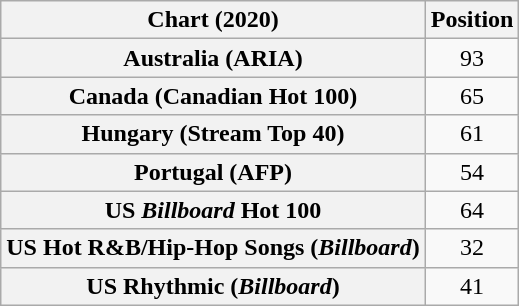<table class="wikitable sortable plainrowheaders" style="text-align:center">
<tr>
<th scope="col">Chart (2020)</th>
<th scope="col">Position</th>
</tr>
<tr>
<th scope="row">Australia (ARIA)</th>
<td>93</td>
</tr>
<tr>
<th scope="row">Canada (Canadian Hot 100)</th>
<td>65</td>
</tr>
<tr>
<th scope="row">Hungary (Stream Top 40)</th>
<td>61</td>
</tr>
<tr>
<th scope="row">Portugal (AFP)</th>
<td>54</td>
</tr>
<tr>
<th scope="row">US <em>Billboard</em> Hot 100</th>
<td>64</td>
</tr>
<tr>
<th scope="row">US Hot R&B/Hip-Hop Songs (<em>Billboard</em>)</th>
<td>32</td>
</tr>
<tr>
<th scope="row">US Rhythmic (<em>Billboard</em>)</th>
<td>41</td>
</tr>
</table>
